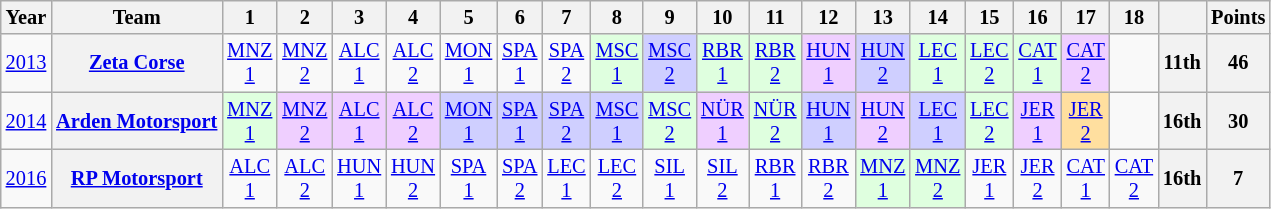<table class="wikitable" style="text-align:center; font-size:85%">
<tr>
<th>Year</th>
<th>Team</th>
<th>1</th>
<th>2</th>
<th>3</th>
<th>4</th>
<th>5</th>
<th>6</th>
<th>7</th>
<th>8</th>
<th>9</th>
<th>10</th>
<th>11</th>
<th>12</th>
<th>13</th>
<th>14</th>
<th>15</th>
<th>16</th>
<th>17</th>
<th>18</th>
<th></th>
<th>Points</th>
</tr>
<tr>
<td><a href='#'>2013</a></td>
<th nowrap><a href='#'>Zeta Corse</a></th>
<td><a href='#'>MNZ<br>1</a></td>
<td><a href='#'>MNZ<br>2</a></td>
<td><a href='#'>ALC<br>1</a></td>
<td><a href='#'>ALC<br>2</a></td>
<td><a href='#'>MON<br>1</a></td>
<td><a href='#'>SPA<br>1</a></td>
<td><a href='#'>SPA<br>2</a></td>
<td style="background:#DFFFDF;"><a href='#'>MSC<br>1</a><br></td>
<td style="background:#CFCFFF;"><a href='#'>MSC<br>2</a><br></td>
<td style="background:#DFFFDF;"><a href='#'>RBR<br>1</a><br></td>
<td style="background:#DFFFDF;"><a href='#'>RBR<br>2</a><br></td>
<td style="background:#EFCFFF;"><a href='#'>HUN<br>1</a><br></td>
<td style="background:#CFCFFF;"><a href='#'>HUN<br>2</a><br></td>
<td style="background:#DFFFDF;"><a href='#'>LEC<br>1</a><br></td>
<td style="background:#DFFFDF;"><a href='#'>LEC<br>2</a><br></td>
<td style="background:#DFFFDF;"><a href='#'>CAT<br>1</a><br></td>
<td style="background:#EFCFFF;"><a href='#'>CAT<br>2</a><br></td>
<td></td>
<th>11th</th>
<th>46</th>
</tr>
<tr>
<td><a href='#'>2014</a></td>
<th nowrap><a href='#'>Arden Motorsport</a></th>
<td style="background:#DFFFDF;"><a href='#'>MNZ<br>1</a><br></td>
<td style="background:#EFCFFF;"><a href='#'>MNZ<br>2</a><br></td>
<td style="background:#EFCFFF;"><a href='#'>ALC<br>1</a><br></td>
<td style="background:#EFCFFF;"><a href='#'>ALC<br>2</a><br></td>
<td style="background:#CFCFFF;"><a href='#'>MON<br>1</a><br></td>
<td style="background:#CFCFFF;"><a href='#'>SPA<br>1</a><br></td>
<td style="background:#CFCFFF;"><a href='#'>SPA<br>2</a><br></td>
<td style="background:#CFCFFF;"><a href='#'>MSC<br>1</a><br></td>
<td style="background:#DFFFDF;"><a href='#'>MSC<br>2</a><br></td>
<td style="background:#EFCFFF;"><a href='#'>NÜR<br>1</a><br></td>
<td style="background:#DFFFDF;"><a href='#'>NÜR<br>2</a><br></td>
<td style="background:#CFCFFF;"><a href='#'>HUN<br>1</a><br></td>
<td style="background:#EFCFFF;"><a href='#'>HUN<br>2</a><br></td>
<td style="background:#CFCFFF;"><a href='#'>LEC<br>1</a><br></td>
<td style="background:#DFFFDF;"><a href='#'>LEC<br>2</a><br></td>
<td style="background:#EFCFFF;"><a href='#'>JER<br>1</a><br></td>
<td style="background:#ffdf9f;"><a href='#'>JER<br>2</a><br></td>
<td></td>
<th>16th</th>
<th>30</th>
</tr>
<tr>
<td><a href='#'>2016</a></td>
<th nowrap><a href='#'>RP Motorsport</a></th>
<td><a href='#'>ALC<br>1</a></td>
<td><a href='#'>ALC<br>2</a></td>
<td><a href='#'>HUN<br>1</a></td>
<td><a href='#'>HUN<br>2</a></td>
<td><a href='#'>SPA<br>1</a></td>
<td><a href='#'>SPA<br>2</a></td>
<td><a href='#'>LEC<br>1</a></td>
<td><a href='#'>LEC<br>2</a></td>
<td><a href='#'>SIL<br>1</a></td>
<td><a href='#'>SIL<br>2</a></td>
<td><a href='#'>RBR<br>1</a></td>
<td><a href='#'>RBR<br>2</a></td>
<td style="background:#DFFFDF;"><a href='#'>MNZ<br>1</a><br></td>
<td style="background:#DFFFDF;"><a href='#'>MNZ<br>2</a><br></td>
<td><a href='#'>JER<br>1</a></td>
<td><a href='#'>JER<br>2</a></td>
<td><a href='#'>CAT<br>1</a></td>
<td><a href='#'>CAT<br>2</a></td>
<th>16th</th>
<th>7</th>
</tr>
</table>
